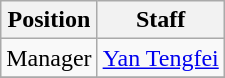<table class="wikitable">
<tr>
<th scope="col">Position</th>
<th scope="col">Staff</th>
</tr>
<tr>
<td>Manager</td>
<td> <a href='#'>Yan Tengfei</a></td>
</tr>
<tr>
</tr>
</table>
